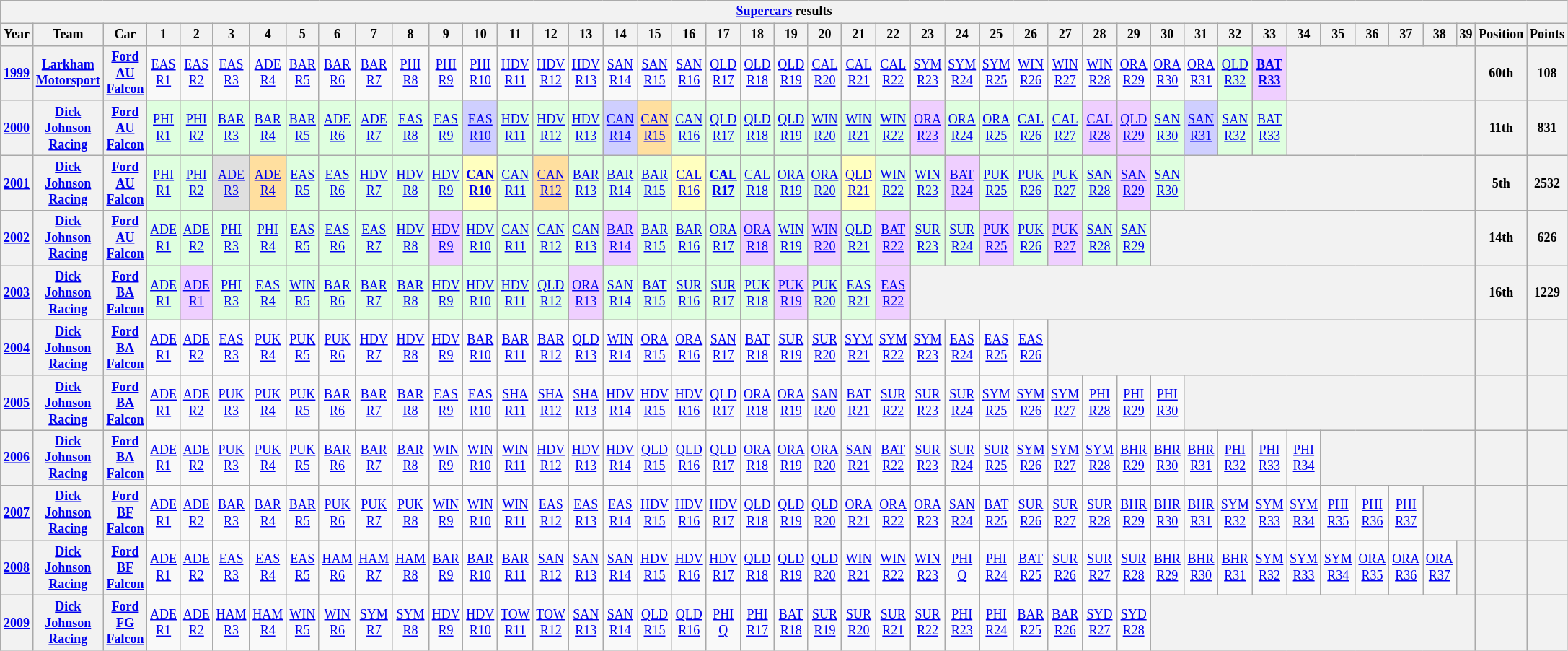<table class="wikitable" style="text-align:center; font-size:75%">
<tr>
<th colspan=45><a href='#'>Supercars</a> results</th>
</tr>
<tr>
<th>Year</th>
<th>Team</th>
<th>Car</th>
<th>1</th>
<th>2</th>
<th>3</th>
<th>4</th>
<th>5</th>
<th>6</th>
<th>7</th>
<th>8</th>
<th>9</th>
<th>10</th>
<th>11</th>
<th>12</th>
<th>13</th>
<th>14</th>
<th>15</th>
<th>16</th>
<th>17</th>
<th>18</th>
<th>19</th>
<th>20</th>
<th>21</th>
<th>22</th>
<th>23</th>
<th>24</th>
<th>25</th>
<th>26</th>
<th>27</th>
<th>28</th>
<th>29</th>
<th>30</th>
<th>31</th>
<th>32</th>
<th>33</th>
<th>34</th>
<th>35</th>
<th>36</th>
<th>37</th>
<th>38</th>
<th>39</th>
<th>Position</th>
<th>Points</th>
</tr>
<tr>
<th><a href='#'>1999</a></th>
<th><a href='#'>Larkham Motorsport</a></th>
<th><a href='#'>Ford AU Falcon</a></th>
<td><a href='#'>EAS<br>R1</a></td>
<td><a href='#'>EAS<br>R2</a></td>
<td><a href='#'>EAS<br>R3</a></td>
<td><a href='#'>ADE<br>R4</a></td>
<td><a href='#'>BAR<br>R5</a></td>
<td><a href='#'>BAR<br>R6</a></td>
<td><a href='#'>BAR<br>R7</a></td>
<td><a href='#'>PHI<br>R8</a></td>
<td><a href='#'>PHI<br>R9</a></td>
<td><a href='#'>PHI<br>R10</a></td>
<td><a href='#'>HDV<br>R11</a></td>
<td><a href='#'>HDV<br>R12</a></td>
<td><a href='#'>HDV<br>R13</a></td>
<td><a href='#'>SAN<br>R14</a></td>
<td><a href='#'>SAN<br>R15</a></td>
<td><a href='#'>SAN<br>R16</a></td>
<td><a href='#'>QLD<br>R17</a></td>
<td><a href='#'>QLD<br>R18</a></td>
<td><a href='#'>QLD<br>R19</a></td>
<td style="background:#;"><a href='#'>CAL<br>R20</a><br></td>
<td style="background:#;"><a href='#'>CAL<br>R21</a><br></td>
<td style="background:#;"><a href='#'>CAL<br>R22</a><br></td>
<td><a href='#'>SYM<br>R23</a></td>
<td><a href='#'>SYM<br>R24</a></td>
<td><a href='#'>SYM<br>R25</a></td>
<td><a href='#'>WIN<br>R26</a></td>
<td><a href='#'>WIN<br>R27</a></td>
<td><a href='#'>WIN<br>R28</a></td>
<td><a href='#'>ORA<br>R29</a></td>
<td><a href='#'>ORA<br>R30</a></td>
<td><a href='#'>ORA<br>R31</a></td>
<td style="background:#dfffdf;"><a href='#'>QLD<br>R32</a><br></td>
<td style="background:#efcfff;"><strong><a href='#'>BAT<br>R33</a><br></strong></td>
<th colspan=6></th>
<th>60th</th>
<th>108</th>
</tr>
<tr>
<th><a href='#'>2000</a></th>
<th><a href='#'>Dick Johnson Racing</a></th>
<th><a href='#'>Ford AU Falcon</a></th>
<td style="background:#dfffdf;"><a href='#'>PHI<br>R1</a><br></td>
<td style="background:#dfffdf;"><a href='#'>PHI<br>R2</a><br></td>
<td style="background:#dfffdf;"><a href='#'>BAR<br>R3</a><br></td>
<td style="background:#dfffdf;"><a href='#'>BAR<br>R4</a><br></td>
<td style="background:#dfffdf;"><a href='#'>BAR<br>R5</a><br></td>
<td style="background:#dfffdf;"><a href='#'>ADE<br>R6</a><br></td>
<td style="background:#dfffdf;"><a href='#'>ADE<br>R7</a><br></td>
<td style="background:#dfffdf;"><a href='#'>EAS<br>R8</a><br></td>
<td style="background:#dfffdf;"><a href='#'>EAS<br>R9</a><br></td>
<td style="background:#cfcfff;"><a href='#'>EAS<br>R10</a><br></td>
<td style="background:#dfffdf;"><a href='#'>HDV<br>R11</a><br></td>
<td style="background:#dfffdf;"><a href='#'>HDV<br>R12</a><br></td>
<td style="background:#dfffdf;"><a href='#'>HDV<br>R13</a><br></td>
<td style="background:#cfcfff;"><a href='#'>CAN<br>R14</a><br></td>
<td style="background:#ffdf9f;"><a href='#'>CAN<br>R15</a><br></td>
<td style="background:#dfffdf;"><a href='#'>CAN<br>R16</a><br></td>
<td style="background:#dfffdf;"><a href='#'>QLD<br>R17</a><br></td>
<td style="background:#dfffdf;"><a href='#'>QLD<br>R18</a><br></td>
<td style="background:#dfffdf;"><a href='#'>QLD<br>R19</a><br></td>
<td style="background:#dfffdf;"><a href='#'>WIN<br>R20</a><br></td>
<td style="background:#dfffdf;"><a href='#'>WIN<br>R21</a><br></td>
<td style="background:#dfffdf;"><a href='#'>WIN<br>R22</a><br></td>
<td style="background:#efcfff;"><a href='#'>ORA<br>R23</a><br></td>
<td style="background:#dfffdf;"><a href='#'>ORA<br>R24</a><br></td>
<td style="background:#dfffdf;"><a href='#'>ORA<br>R25</a><br></td>
<td style="background:#dfffdf;"><a href='#'>CAL<br>R26</a><br></td>
<td style="background:#dfffdf;"><a href='#'>CAL<br>R27</a><br></td>
<td style="background:#efcfff;"><a href='#'>CAL<br>R28</a><br></td>
<td style="background:#efcfff;"><a href='#'>QLD<br>R29</a><br></td>
<td style="background:#dfffdf;"><a href='#'>SAN<br>R30</a><br></td>
<td style="background:#cfcfff;"><a href='#'>SAN<br>R31</a><br></td>
<td style="background:#dfffdf;"><a href='#'>SAN<br>R32</a><br></td>
<td style="background:#dfffdf;"><a href='#'>BAT<br>R33</a><br></td>
<th colspan=6></th>
<th>11th</th>
<th>831</th>
</tr>
<tr>
<th><a href='#'>2001</a></th>
<th><a href='#'>Dick Johnson Racing</a></th>
<th><a href='#'>Ford AU Falcon</a></th>
<td style="background:#dfffdf;"><a href='#'>PHI<br>R1</a><br></td>
<td style="background:#dfffdf;"><a href='#'>PHI<br>R2</a><br></td>
<td style="background:#dfdfdf;"><a href='#'>ADE<br>R3</a><br></td>
<td style="background:#ffdf9f;"><a href='#'>ADE<br>R4</a><br></td>
<td style="background:#dfffdf;"><a href='#'>EAS<br>R5</a><br></td>
<td style="background:#dfffdf;"><a href='#'>EAS<br>R6</a><br></td>
<td style="background:#dfffdf;"><a href='#'>HDV<br>R7</a><br></td>
<td style="background:#dfffdf;"><a href='#'>HDV<br>R8</a><br></td>
<td style="background:#dfffdf;"><a href='#'>HDV<br>R9</a><br></td>
<td style="background:#ffffbf;"><strong><a href='#'>CAN<br>R10</a><br></strong></td>
<td style="background:#dfffdf;"><a href='#'>CAN<br>R11</a><br></td>
<td style="background:#ffdf9f;"><a href='#'>CAN<br>R12</a><br></td>
<td style="background:#dfffdf;"><a href='#'>BAR<br>R13</a><br></td>
<td style="background:#dfffdf;"><a href='#'>BAR<br>R14</a><br></td>
<td style="background:#dfffdf;"><a href='#'>BAR<br>R15</a><br></td>
<td style="background:#ffffbf;"><a href='#'>CAL<br>R16</a><br></td>
<td style="background:#dfffdf;"><strong><a href='#'>CAL<br>R17</a><br></strong></td>
<td style="background:#dfffdf;"><a href='#'>CAL<br>R18</a><br></td>
<td style="background:#dfffdf;"><a href='#'>ORA<br>R19</a><br></td>
<td style="background:#dfffdf;"><a href='#'>ORA<br>R20</a><br></td>
<td style="background:#ffffbf;"><a href='#'>QLD<br>R21</a><br></td>
<td style="background:#dfffdf;"><a href='#'>WIN<br>R22</a><br></td>
<td style="background:#dfffdf;"><a href='#'>WIN<br>R23</a><br></td>
<td style="background:#efcfff;"><a href='#'>BAT<br>R24</a><br></td>
<td style="background:#dfffdf;"><a href='#'>PUK<br>R25</a><br></td>
<td style="background:#dfffdf;"><a href='#'>PUK<br>R26</a><br></td>
<td style="background:#dfffdf;"><a href='#'>PUK<br>R27</a><br></td>
<td style="background:#dfffdf;"><a href='#'>SAN<br>R28</a><br></td>
<td style="background:#efcfff;"><a href='#'>SAN<br>R29</a><br></td>
<td style="background:#dfffdf;"><a href='#'>SAN<br>R30</a><br></td>
<th colspan=9></th>
<th>5th</th>
<th>2532</th>
</tr>
<tr>
<th><a href='#'>2002</a></th>
<th><a href='#'>Dick Johnson Racing</a></th>
<th><a href='#'>Ford AU Falcon</a></th>
<td style="background:#dfffdf;"><a href='#'>ADE<br>R1</a><br></td>
<td style="background:#dfffdf;"><a href='#'>ADE<br>R2</a><br></td>
<td style="background:#dfffdf;"><a href='#'>PHI<br>R3</a><br></td>
<td style="background:#dfffdf;"><a href='#'>PHI<br>R4</a><br></td>
<td style="background:#dfffdf;"><a href='#'>EAS<br>R5</a><br></td>
<td style="background:#dfffdf;"><a href='#'>EAS<br>R6</a><br></td>
<td style="background:#dfffdf;"><a href='#'>EAS<br>R7</a><br></td>
<td style="background:#dfffdf;"><a href='#'>HDV<br>R8</a><br></td>
<td style="background:#efcfff;"><a href='#'>HDV<br>R9</a><br></td>
<td style="background:#dfffdf;"><a href='#'>HDV<br>R10</a><br></td>
<td style="background:#dfffdf;"><a href='#'>CAN<br>R11</a><br></td>
<td style="background:#dfffdf;"><a href='#'>CAN<br>R12</a><br></td>
<td style="background:#dfffdf;"><a href='#'>CAN<br>R13</a><br></td>
<td style="background:#efcfff;"><a href='#'>BAR<br>R14</a><br></td>
<td style="background:#dfffdf;"><a href='#'>BAR<br>R15</a><br></td>
<td style="background:#dfffdf;"><a href='#'>BAR<br>R16</a><br></td>
<td style="background:#dfffdf;"><a href='#'>ORA<br>R17</a><br></td>
<td style="background:#efcfff;"><a href='#'>ORA<br>R18</a><br></td>
<td style="background:#dfffdf;"><a href='#'>WIN<br>R19</a><br></td>
<td style="background:#efcfff;"><a href='#'>WIN<br>R20</a><br></td>
<td style="background:#dfffdf;"><a href='#'>QLD<br>R21</a><br></td>
<td style="background:#efcfff;"><a href='#'>BAT<br>R22</a><br></td>
<td style="background:#dfffdf;"><a href='#'>SUR<br>R23</a><br></td>
<td style="background:#dfffdf;"><a href='#'>SUR<br>R24</a><br></td>
<td style="background:#efcfff;"><a href='#'>PUK<br>R25</a><br></td>
<td style="background:#dfffdf;"><a href='#'>PUK<br>R26</a><br></td>
<td style="background:#efcfff;"><a href='#'>PUK<br>R27</a><br></td>
<td style="background:#dfffdf;"><a href='#'>SAN<br>R28</a><br></td>
<td style="background:#dfffdf;"><a href='#'>SAN<br>R29</a><br></td>
<th colspan=10></th>
<th>14th</th>
<th>626</th>
</tr>
<tr>
<th><a href='#'>2003</a></th>
<th><a href='#'>Dick Johnson Racing</a></th>
<th><a href='#'>Ford BA Falcon</a></th>
<td style="background: #dfffdf"><a href='#'>ADE<br>R1</a><br></td>
<td style="background: #efcfff"><a href='#'>ADE<br>R1</a><br></td>
<td style="background: #dfffdf"><a href='#'>PHI<br>R3</a><br></td>
<td style="background: #dfffdf"><a href='#'>EAS<br>R4</a><br></td>
<td style="background: #dfffdf"><a href='#'>WIN<br>R5</a><br></td>
<td style="background: #dfffdf"><a href='#'>BAR<br>R6</a><br></td>
<td style="background: #dfffdf"><a href='#'>BAR<br>R7</a><br></td>
<td style="background: #dfffdf"><a href='#'>BAR<br>R8</a><br></td>
<td style="background: #dfffdf"><a href='#'>HDV<br>R9</a><br></td>
<td style="background: #dfffdf"><a href='#'>HDV<br>R10</a><br></td>
<td style="background: #dfffdf"><a href='#'>HDV<br>R11</a><br></td>
<td style="background: #dfffdf"><a href='#'>QLD<br>R12</a><br></td>
<td style="background: #efcfff"><a href='#'>ORA<br>R13</a><br></td>
<td style="background: #dfffdf"><a href='#'>SAN<br>R14</a><br></td>
<td style="background: #dfffdf"><a href='#'>BAT<br>R15</a><br></td>
<td style="background: #dfffdf"><a href='#'>SUR<br>R16</a><br></td>
<td style="background: #dfffdf"><a href='#'>SUR<br>R17</a><br></td>
<td style="background: #dfffdf"><a href='#'>PUK<br>R18</a><br></td>
<td style="background: #efcfff"><a href='#'>PUK<br>R19</a><br></td>
<td style="background: #dfffdf"><a href='#'>PUK<br>R20</a><br></td>
<td style="background: #dfffdf"><a href='#'>EAS<br>R21</a><br></td>
<td style="background: #efcfff"><a href='#'>EAS<br>R22</a><br></td>
<th colspan=17></th>
<th>16th</th>
<th>1229</th>
</tr>
<tr>
<th><a href='#'>2004</a></th>
<th><a href='#'>Dick Johnson Racing</a></th>
<th><a href='#'>Ford BA Falcon</a></th>
<td style="background: #"><a href='#'>ADE<br>R1</a><br></td>
<td style="background: #"><a href='#'>ADE<br>R2</a><br></td>
<td style="background: #"><a href='#'>EAS<br>R3</a><br></td>
<td style="background: #"><a href='#'>PUK<br>R4</a><br></td>
<td style="background: #"><a href='#'>PUK<br>R5</a><br></td>
<td style="background: #"><a href='#'>PUK<br>R6</a><br></td>
<td style="background: #"><a href='#'>HDV<br>R7</a><br></td>
<td style="background: #"><a href='#'>HDV<br>R8</a><br></td>
<td style="background: #"><a href='#'>HDV<br>R9</a><br></td>
<td style="background: #"><a href='#'>BAR<br>R10</a><br></td>
<td style="background: #"><a href='#'>BAR<br>R11</a><br></td>
<td style="background: #"><a href='#'>BAR<br>R12</a><br></td>
<td style="background: #"><a href='#'>QLD<br>R13</a><br></td>
<td style="background: #"><a href='#'>WIN<br>R14</a><br></td>
<td style="background: #"><a href='#'>ORA<br>R15</a><br></td>
<td style="background: #"><a href='#'>ORA<br>R16</a><br></td>
<td style="background: #;"><a href='#'>SAN<br>R17</a><br></td>
<td style="background: #;"><a href='#'>BAT<br>R18</a><br></td>
<td style="background: #"><a href='#'>SUR<br>R19</a><br></td>
<td style="background: #"><a href='#'>SUR<br>R20</a><br></td>
<td style="background: #"><a href='#'>SYM<br>R21</a><br></td>
<td style="background: #"><a href='#'>SYM<br>R22</a><br></td>
<td style="background: #"><a href='#'>SYM<br>R23</a><br></td>
<td style="background: #"><a href='#'>EAS<br>R24</a><br></td>
<td style="background: #"><a href='#'>EAS<br>R25</a><br></td>
<td style="background: #"><a href='#'>EAS<br>R26</a><br></td>
<th colspan=13></th>
<th></th>
<th></th>
</tr>
<tr>
<th><a href='#'>2005</a></th>
<th><a href='#'>Dick Johnson Racing</a></th>
<th><a href='#'>Ford BA Falcon</a></th>
<td><a href='#'>ADE<br>R1</a><br></td>
<td><a href='#'>ADE<br>R2</a><br></td>
<td><a href='#'>PUK<br>R3</a></td>
<td><a href='#'>PUK<br>R4</a></td>
<td><a href='#'>PUK<br>R5</a></td>
<td><a href='#'>BAR<br>R6</a><br></td>
<td><a href='#'>BAR<br>R7</a><br></td>
<td><a href='#'>BAR<br>R8</a><br></td>
<td><a href='#'>EAS<br>R9</a><br></td>
<td><a href='#'>EAS<br>R10</a><br></td>
<td><a href='#'>SHA<br>R11</a></td>
<td><a href='#'>SHA<br>R12</a></td>
<td><a href='#'>SHA<br>R13</a><br></td>
<td><a href='#'>HDV<br>R14</a><br></td>
<td><a href='#'>HDV<br>R15</a><br></td>
<td><a href='#'>HDV<br>R16</a><br></td>
<td><a href='#'>QLD<br>R17</a><br></td>
<td><a href='#'>ORA<br>R18</a><br></td>
<td><a href='#'>ORA<br>R19</a><br></td>
<td style="background: #"><a href='#'>SAN<br>R20</a><br></td>
<td style="background: #"><a href='#'>BAT<br>R21</a><br></td>
<td><a href='#'>SUR<br>R22</a><br></td>
<td><a href='#'>SUR<br>R23</a><br></td>
<td><a href='#'>SUR<br>R24</a><br></td>
<td><a href='#'>SYM<br>R25</a><br></td>
<td><a href='#'>SYM<br>R26</a><br></td>
<td><a href='#'>SYM<br>R27</a><br></td>
<td><a href='#'>PHI<br>R28</a><br></td>
<td><a href='#'>PHI<br>R29</a><br></td>
<td><a href='#'>PHI<br>R30</a><br></td>
<th colspan=9></th>
<th></th>
<th></th>
</tr>
<tr>
<th><a href='#'>2006</a></th>
<th><a href='#'>Dick Johnson Racing</a></th>
<th><a href='#'>Ford BA Falcon</a></th>
<td><a href='#'>ADE<br>R1</a><br></td>
<td><a href='#'>ADE<br>R2</a><br></td>
<td><a href='#'>PUK<br>R3</a><br></td>
<td><a href='#'>PUK<br>R4</a><br></td>
<td><a href='#'>PUK<br>R5</a><br></td>
<td><a href='#'>BAR<br>R6</a><br></td>
<td><a href='#'>BAR<br>R7</a><br></td>
<td><a href='#'>BAR<br>R8</a><br></td>
<td><a href='#'>WIN<br>R9</a><br></td>
<td><a href='#'>WIN<br>R10</a><br></td>
<td><a href='#'>WIN<br>R11</a><br></td>
<td><a href='#'>HDV<br>R12</a><br></td>
<td><a href='#'>HDV<br>R13</a><br></td>
<td><a href='#'>HDV<br>R14</a><br></td>
<td><a href='#'>QLD<br>R15</a><br></td>
<td><a href='#'>QLD<br>R16</a><br></td>
<td><a href='#'>QLD<br>R17</a><br></td>
<td><a href='#'>ORA<br>R18</a><br></td>
<td><a href='#'>ORA<br>R19</a><br></td>
<td><a href='#'>ORA<br>R20</a><br></td>
<td style="background: #"><a href='#'>SAN<br>R21</a><br></td>
<td style="background: #"><a href='#'>BAT<br>R22</a><br></td>
<td><a href='#'>SUR<br>R23</a><br></td>
<td><a href='#'>SUR<br>R24</a><br></td>
<td><a href='#'>SUR<br>R25</a><br></td>
<td><a href='#'>SYM<br>R26</a><br></td>
<td><a href='#'>SYM<br>R27</a><br></td>
<td><a href='#'>SYM<br>R28</a><br></td>
<td><a href='#'>BHR<br>R29</a><br></td>
<td><a href='#'>BHR<br>R30</a><br></td>
<td><a href='#'>BHR<br>R31</a><br></td>
<td><a href='#'>PHI<br>R32</a><br></td>
<td><a href='#'>PHI<br>R33</a><br></td>
<td><a href='#'>PHI<br>R34</a><br></td>
<th colspan=5></th>
<th></th>
<th></th>
</tr>
<tr>
<th><a href='#'>2007</a></th>
<th><a href='#'>Dick Johnson Racing</a></th>
<th><a href='#'>Ford BF Falcon</a></th>
<td style="background: #"><a href='#'>ADE<br>R1</a><br></td>
<td style="background: #"><a href='#'>ADE<br>R2</a><br></td>
<td style="background: #"><a href='#'>BAR<br>R3</a><br></td>
<td style="background: #"><a href='#'>BAR<br>R4</a><br></td>
<td style="background: #"><a href='#'>BAR<br>R5</a><br></td>
<td style="background: #"><a href='#'>PUK<br>R6</a><br></td>
<td style="background: #"><a href='#'>PUK<br>R7</a><br></td>
<td style="background: #"><a href='#'>PUK<br>R8</a><br></td>
<td style="background: #"><a href='#'>WIN<br>R9</a><br></td>
<td style="background: #"><a href='#'>WIN<br>R10</a><br></td>
<td style="background: #"><a href='#'>WIN<br>R11</a><br></td>
<td style="background: #"><a href='#'>EAS<br>R12</a><br></td>
<td style="background: #"><a href='#'>EAS<br>R13</a><br></td>
<td style="background: #"><a href='#'>EAS<br>R14</a><br></td>
<td style="background: #"><a href='#'>HDV<br>R15</a><br></td>
<td style="background: #"><a href='#'>HDV<br>R16</a><br></td>
<td style="background: #"><a href='#'>HDV<br>R17</a><br></td>
<td style="background: #"><a href='#'>QLD<br>R18</a><br></td>
<td style="background: #"><a href='#'>QLD<br>R19</a><br></td>
<td style="background: #"><a href='#'>QLD<br>R20</a><br></td>
<td style="background: #"><a href='#'>ORA<br>R21</a><br></td>
<td style="background: #"><a href='#'>ORA<br>R22</a><br></td>
<td style="background: #"><a href='#'>ORA<br>R23</a><br></td>
<td style="background: #"><a href='#'>SAN<br>R24</a><br></td>
<td style="background: #"><a href='#'>BAT<br>R25</a><br></td>
<td style="background: #"><a href='#'>SUR<br>R26</a><br></td>
<td style="background: #"><a href='#'>SUR<br>R27</a><br></td>
<td style="background: #"><a href='#'>SUR<br>R28</a><br></td>
<td style="background: #"><a href='#'>BHR<br>R29</a><br></td>
<td style="background: #"><a href='#'>BHR<br>R30</a><br></td>
<td style="background: #"><a href='#'>BHR<br>R31</a><br></td>
<td style="background: #"><a href='#'>SYM<br>R32</a><br></td>
<td style="background: #"><a href='#'>SYM<br>R33</a><br></td>
<td style="background: #"><a href='#'>SYM<br>R34</a><br></td>
<td style="background: #"><a href='#'>PHI<br>R35</a><br></td>
<td style="background: #"><a href='#'>PHI<br>R36</a><br></td>
<td style="background: #"><a href='#'>PHI<br>R37</a><br></td>
<th colspan=2></th>
<th></th>
<th></th>
</tr>
<tr>
<th><a href='#'>2008</a></th>
<th><a href='#'>Dick Johnson Racing</a></th>
<th><a href='#'>Ford BF Falcon</a></th>
<td style="background: #"><a href='#'>ADE<br>R1</a><br></td>
<td style="background: #"><a href='#'>ADE<br>R2</a><br></td>
<td style="background: #"><a href='#'>EAS<br>R3</a><br></td>
<td style="background: #"><a href='#'>EAS<br>R4</a><br></td>
<td style="background: #"><a href='#'>EAS<br>R5</a><br></td>
<td style="background: #"><a href='#'>HAM<br>R6</a><br></td>
<td style="background: #"><a href='#'>HAM<br>R7</a><br></td>
<td style="background: #"><a href='#'>HAM<br>R8</a><br></td>
<td style="background: #"><a href='#'>BAR<br>R9</a><br></td>
<td style="background: #"><a href='#'>BAR<br>R10</a><br></td>
<td style="background: #"><a href='#'>BAR<br>R11</a><br></td>
<td style="background: #"><a href='#'>SAN<br>R12</a><br></td>
<td style="background: #"><a href='#'>SAN<br>R13</a><br></td>
<td style="background: #"><a href='#'>SAN<br>R14</a><br></td>
<td style="background: #"><a href='#'>HDV<br>R15</a><br></td>
<td style="background: #"><a href='#'>HDV<br>R16</a><br></td>
<td style="background: #"><a href='#'>HDV<br>R17</a><br></td>
<td style="background: #"><a href='#'>QLD<br>R18</a><br></td>
<td style="background: #"><a href='#'>QLD<br>R19</a><br></td>
<td style="background: #"><a href='#'>QLD<br>R20</a><br></td>
<td style="background: #"><a href='#'>WIN<br>R21</a><br></td>
<td style="background: #"><a href='#'>WIN<br>R22</a><br></td>
<td style="background: #"><a href='#'>WIN<br>R23</a><br></td>
<td style="background: #"><a href='#'>PHI<br>Q</a><br></td>
<td style="background: #"><a href='#'>PHI<br>R24</a><br></td>
<td style="background: #"><a href='#'>BAT<br>R25</a><br></td>
<td style="background: #"><a href='#'>SUR<br>R26</a><br></td>
<td style="background: #"><a href='#'>SUR<br>R27</a><br></td>
<td style="background: #"><a href='#'>SUR<br>R28</a><br></td>
<td style="background: #"><a href='#'>BHR<br>R29</a><br></td>
<td style="background: #"><a href='#'>BHR<br>R30</a><br></td>
<td style="background: #"><a href='#'>BHR<br>R31</a><br></td>
<td style="background: #"><a href='#'>SYM<br>R32</a><br></td>
<td style="background: #"><a href='#'>SYM<br>R33</a><br></td>
<td style="background: #"><a href='#'>SYM<br>R34</a><br></td>
<td style="background: #"><a href='#'>ORA<br>R35</a><br></td>
<td style="background: #"><a href='#'>ORA<br>R36</a><br></td>
<td style="background: #"><a href='#'>ORA<br>R37</a><br></td>
<th></th>
<th></th>
<th></th>
</tr>
<tr>
<th><a href='#'>2009</a></th>
<th><a href='#'>Dick Johnson Racing</a></th>
<th><a href='#'>Ford FG Falcon</a></th>
<td style="background: #"><a href='#'>ADE<br>R1</a><br></td>
<td style="background: #"><a href='#'>ADE<br>R2</a><br></td>
<td style="background: #"><a href='#'>HAM<br>R3</a><br></td>
<td style="background: #"><a href='#'>HAM<br>R4</a><br></td>
<td style="background: #"><a href='#'>WIN<br>R5</a><br></td>
<td style="background: #"><a href='#'>WIN<br>R6</a><br></td>
<td style="background: #"><a href='#'>SYM<br>R7</a><br></td>
<td style="background: #"><a href='#'>SYM<br>R8</a><br></td>
<td style="background: #"><a href='#'>HDV<br>R9</a><br></td>
<td style="background: #"><a href='#'>HDV<br>R10</a><br></td>
<td style="background: #"><a href='#'>TOW<br>R11</a><br></td>
<td style="background: #"><a href='#'>TOW<br>R12</a><br></td>
<td style="background: #"><a href='#'>SAN<br>R13</a><br></td>
<td style="background: #"><a href='#'>SAN<br>R14</a><br></td>
<td style="background: #"><a href='#'>QLD<br>R15</a><br></td>
<td style="background: #"><a href='#'>QLD<br>R16</a><br></td>
<td style="background: #"><a href='#'>PHI<br>Q</a><br></td>
<td style="background: #"><a href='#'>PHI<br>R17</a><br></td>
<td style="background: #"><a href='#'>BAT<br>R18</a><br></td>
<td style="background: #"><a href='#'>SUR<br>R19</a><br></td>
<td style="background: #"><a href='#'>SUR<br>R20</a><br></td>
<td style="background: #"><a href='#'>SUR<br>R21</a><br></td>
<td style="background: #"><a href='#'>SUR<br>R22</a><br></td>
<td style="background: #"><a href='#'>PHI<br>R23</a><br></td>
<td style="background: #"><a href='#'>PHI<br>R24</a><br></td>
<td style="background: #"><a href='#'>BAR<br>R25</a><br></td>
<td style="background: #"><a href='#'>BAR<br>R26</a><br></td>
<td style="background: #"><a href='#'>SYD<br>R27</a><br></td>
<td style="background: #"><a href='#'>SYD<br>R28</a><br></td>
<th colspan=10></th>
<th></th>
<th></th>
</tr>
</table>
